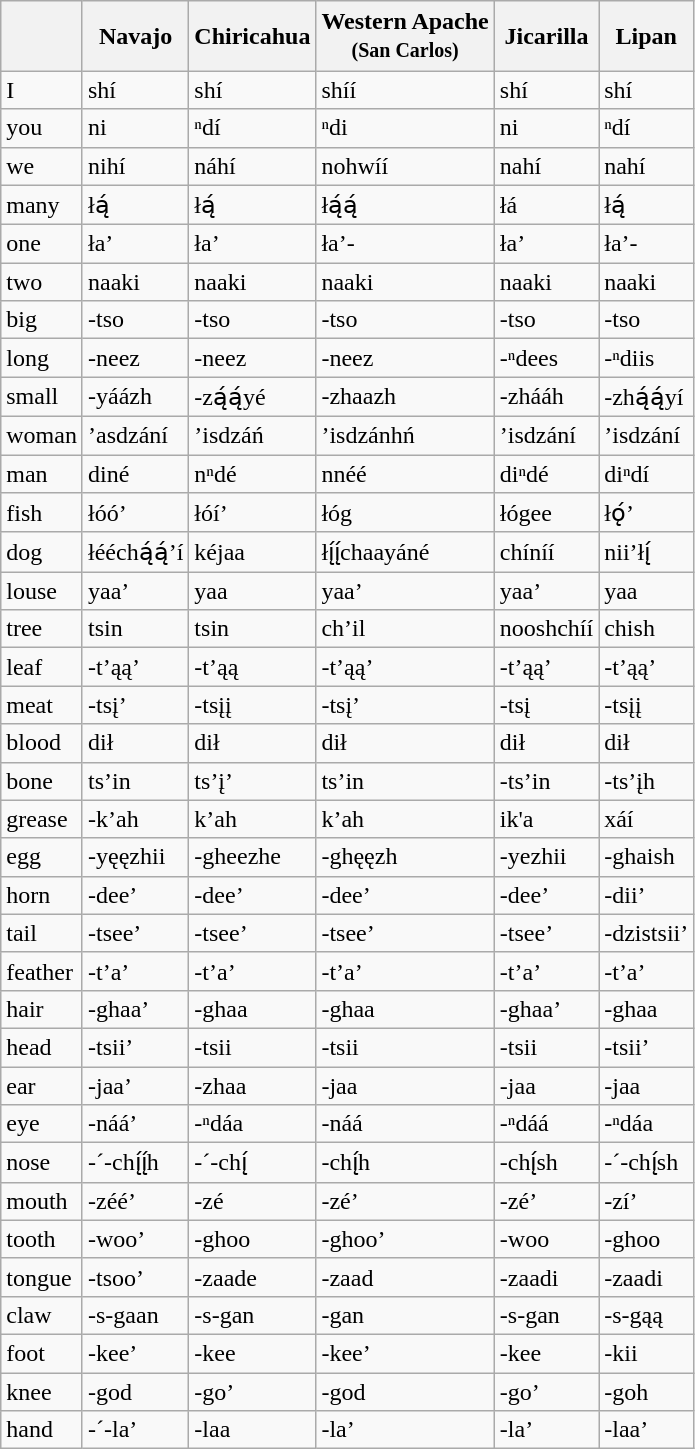<table class="wikitable"  style="margin-left:1em">
<tr style="line-height:1.2em">
<th> </th>
<th>Navajo</th>
<th>Chiricahua</th>
<th>Western Apache<br><small>(San Carlos)</small></th>
<th>Jicarilla</th>
<th>Lipan</th>
</tr>
<tr>
<td>I</td>
<td>shí</td>
<td>shí</td>
<td>shíí</td>
<td>shí</td>
<td>shí</td>
</tr>
<tr>
<td>you</td>
<td>ni</td>
<td>ⁿdí</td>
<td>ⁿdi</td>
<td>ni</td>
<td>ⁿdí</td>
</tr>
<tr>
<td>we</td>
<td>nihí</td>
<td>náhí</td>
<td>nohwíí</td>
<td>nahí</td>
<td>nahí</td>
</tr>
<tr>
<td>many</td>
<td>łą́</td>
<td>łą́</td>
<td>łą́ą́</td>
<td>łá</td>
<td>łą́</td>
</tr>
<tr>
<td>one</td>
<td>ła’</td>
<td>ła’</td>
<td>ła’-</td>
<td>ła’</td>
<td>ła’-</td>
</tr>
<tr>
<td>two</td>
<td>naaki</td>
<td>naaki</td>
<td>naaki</td>
<td>naaki</td>
<td>naaki</td>
</tr>
<tr>
<td>big</td>
<td>-tso</td>
<td>-tso</td>
<td>-tso</td>
<td>-tso</td>
<td>-tso</td>
</tr>
<tr>
<td>long</td>
<td>-neez</td>
<td>-neez</td>
<td>-neez</td>
<td>-ⁿdees</td>
<td>-ⁿdiis</td>
</tr>
<tr>
<td>small</td>
<td>-yáázh</td>
<td>-zą́ą́yé</td>
<td>-zhaazh</td>
<td>-zhááh</td>
<td>-zhą́ą́yí</td>
</tr>
<tr>
<td>woman</td>
<td>’asdzání</td>
<td>’isdzáń</td>
<td>’isdzánhń</td>
<td>’isdzání</td>
<td>’isdzání</td>
</tr>
<tr>
<td>man</td>
<td>diné</td>
<td>nⁿdé</td>
<td>nnéé</td>
<td>diⁿdé</td>
<td>diⁿdí</td>
</tr>
<tr>
<td>fish</td>
<td>łóó’</td>
<td>łóí’</td>
<td>łóg</td>
<td>łógee</td>
<td>łǫ́’</td>
</tr>
<tr>
<td>dog</td>
<td>łééchą́ą́’í</td>
<td>kéjaa</td>
<td>łį́į́chaayáné</td>
<td>chíníí</td>
<td>nii’łį́</td>
</tr>
<tr>
<td>louse</td>
<td>yaa’</td>
<td>yaa</td>
<td>yaa’</td>
<td>yaa’</td>
<td>yaa</td>
</tr>
<tr>
<td>tree</td>
<td>tsin</td>
<td>tsin</td>
<td>ch’il</td>
<td>nooshchíí</td>
<td>chish</td>
</tr>
<tr>
<td>leaf</td>
<td>-t’ąą’</td>
<td>-t’ąą</td>
<td>-t’ąą’</td>
<td>-t’ąą’</td>
<td>-t’ąą’</td>
</tr>
<tr>
<td>meat</td>
<td>-tsį’</td>
<td>-tsįį</td>
<td>-tsį’</td>
<td>-tsį</td>
<td>-tsįį</td>
</tr>
<tr>
<td>blood</td>
<td>dił</td>
<td>dił</td>
<td>dił</td>
<td>dił</td>
<td>dił</td>
</tr>
<tr>
<td>bone</td>
<td>ts’in</td>
<td>ts’į’</td>
<td>ts’in</td>
<td>-ts’in</td>
<td>-ts’įh</td>
</tr>
<tr>
<td>grease</td>
<td>-k’ah</td>
<td>k’ah</td>
<td>k’ah</td>
<td>ik'a</td>
<td>xáí</td>
</tr>
<tr>
<td>egg</td>
<td>-yęęzhii</td>
<td>-gheezhe</td>
<td>-ghęęzh</td>
<td>-yezhii</td>
<td>-ghaish</td>
</tr>
<tr>
<td>horn</td>
<td>-dee’</td>
<td>-dee’</td>
<td>-dee’</td>
<td>-dee’</td>
<td>-dii’</td>
</tr>
<tr>
<td>tail</td>
<td>-tsee’</td>
<td>-tsee’</td>
<td>-tsee’</td>
<td>-tsee’</td>
<td>-dzistsii’</td>
</tr>
<tr>
<td>feather</td>
<td>-t’a’</td>
<td>-t’a’</td>
<td>-t’a’</td>
<td>-t’a’</td>
<td>-t’a’</td>
</tr>
<tr>
<td>hair</td>
<td>-ghaa’</td>
<td>-ghaa</td>
<td>-ghaa</td>
<td>-ghaa’</td>
<td>-ghaa</td>
</tr>
<tr>
<td>head</td>
<td>-tsii’</td>
<td>-tsii</td>
<td>-tsii</td>
<td>-tsii</td>
<td>-tsii’</td>
</tr>
<tr>
<td>ear</td>
<td>-jaa’</td>
<td>-zhaa</td>
<td>-jaa</td>
<td>-jaa</td>
<td>-jaa</td>
</tr>
<tr>
<td>eye</td>
<td>-náá’</td>
<td>-ⁿdáa</td>
<td>-náá</td>
<td>-ⁿdáá</td>
<td>-ⁿdáa</td>
</tr>
<tr>
<td>nose</td>
<td>-´-chį́į́h</td>
<td>-´-chį́</td>
<td>-chį́h</td>
<td>-chį́sh</td>
<td>-´-chį́sh</td>
</tr>
<tr>
<td>mouth</td>
<td>-zéé’</td>
<td>-zé</td>
<td>-zé’</td>
<td>-zé’</td>
<td>-zí’</td>
</tr>
<tr>
<td>tooth</td>
<td>-woo’</td>
<td>-ghoo</td>
<td>-ghoo’</td>
<td>-woo</td>
<td>-ghoo</td>
</tr>
<tr>
<td>tongue</td>
<td>-tsoo’</td>
<td>-zaade</td>
<td>-zaad</td>
<td>-zaadi</td>
<td>-zaadi</td>
</tr>
<tr>
<td>claw</td>
<td>-s-gaan</td>
<td>-s-gan</td>
<td>-gan</td>
<td>-s-gan</td>
<td>-s-gąą</td>
</tr>
<tr>
<td>foot</td>
<td>-kee’</td>
<td>-kee</td>
<td>-kee’</td>
<td>-kee</td>
<td>-kii</td>
</tr>
<tr>
<td>knee</td>
<td>-god</td>
<td>-go’</td>
<td>-god</td>
<td>-go’</td>
<td>-goh</td>
</tr>
<tr>
<td>hand</td>
<td>-´-la’</td>
<td>-laa</td>
<td>-la’</td>
<td>-la’</td>
<td>-laa’</td>
</tr>
</table>
